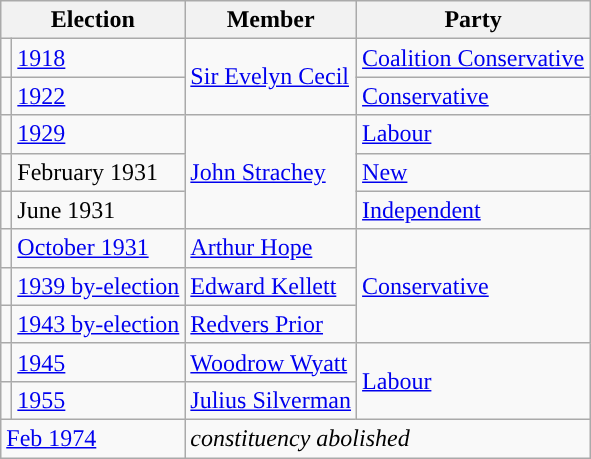<table class="wikitable">
<tr>
<th colspan="2">Election</th>
<th>Member</th>
<th>Party</th>
</tr>
<tr>
<td style="color:inherit;background-color: "></td>
<td><a href='#'>1918</a></td>
<td rowspan="2"><a href='#'>Sir Evelyn Cecil</a></td>
<td><a href='#'>Coalition Conservative</a></td>
</tr>
<tr>
<td style="color:inherit;background-color: "></td>
<td><a href='#'>1922</a></td>
<td><a href='#'>Conservative</a></td>
</tr>
<tr>
<td style="color:inherit;background-color: "></td>
<td><a href='#'>1929</a></td>
<td rowspan="3"><a href='#'>John Strachey</a></td>
<td><a href='#'>Labour</a></td>
</tr>
<tr>
<td style="color:inherit;background-color: "></td>
<td>February 1931</td>
<td><a href='#'>New</a></td>
</tr>
<tr>
<td style="color:inherit;background-color: "></td>
<td>June 1931</td>
<td><a href='#'>Independent</a></td>
</tr>
<tr>
<td style="color:inherit;background-color: "></td>
<td><a href='#'>October 1931</a></td>
<td><a href='#'>Arthur Hope</a></td>
<td rowspan="3"><a href='#'>Conservative</a></td>
</tr>
<tr>
<td style="color:inherit;background-color: "></td>
<td><a href='#'>1939 by-election</a></td>
<td><a href='#'>Edward Kellett</a></td>
</tr>
<tr>
<td style="color:inherit;background-color: "></td>
<td><a href='#'>1943 by-election</a></td>
<td><a href='#'>Redvers Prior</a></td>
</tr>
<tr>
<td style="color:inherit;background-color: "></td>
<td><a href='#'>1945</a></td>
<td><a href='#'>Woodrow Wyatt</a></td>
<td rowspan="2"><a href='#'>Labour</a></td>
</tr>
<tr>
<td style="color:inherit;background-color: "></td>
<td><a href='#'>1955</a></td>
<td><a href='#'>Julius Silverman</a></td>
</tr>
<tr>
<td colspan="2" align="left"><a href='#'>Feb 1974</a></td>
<td colspan="2"><em>constituency abolished</em></td>
</tr>
</table>
